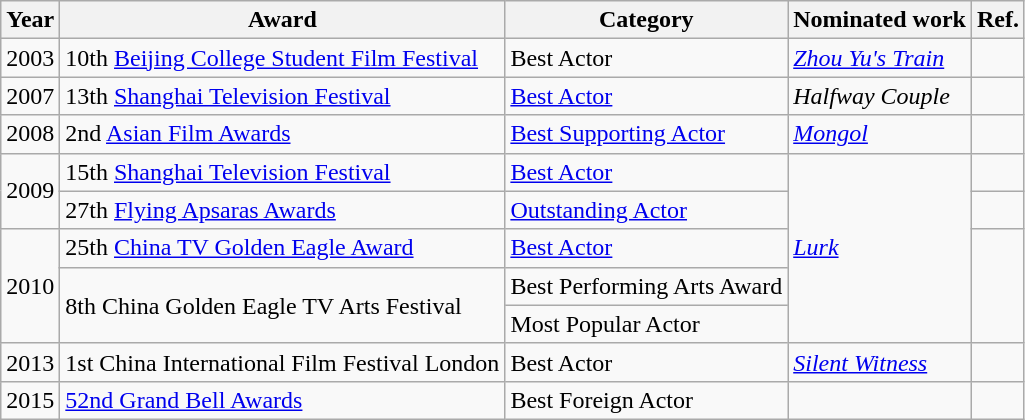<table class="wikitable sortable">
<tr>
<th>Year</th>
<th>Award</th>
<th>Category</th>
<th>Nominated work</th>
<th>Ref.</th>
</tr>
<tr>
<td>2003</td>
<td>10th <a href='#'>Beijing College Student Film Festival</a></td>
<td>Best Actor</td>
<td><em><a href='#'>Zhou Yu's Train</a></em></td>
<td></td>
</tr>
<tr>
<td>2007</td>
<td>13th <a href='#'>Shanghai Television Festival</a></td>
<td><a href='#'>Best Actor</a></td>
<td><em>Halfway Couple</em></td>
<td></td>
</tr>
<tr>
<td>2008</td>
<td>2nd <a href='#'>Asian Film Awards</a></td>
<td><a href='#'>Best Supporting Actor</a></td>
<td><em><a href='#'>Mongol</a></em></td>
<td></td>
</tr>
<tr>
<td rowspan=2>2009</td>
<td>15th <a href='#'>Shanghai Television Festival</a></td>
<td><a href='#'>Best Actor</a></td>
<td rowspan=5><em><a href='#'>Lurk</a></em></td>
<td></td>
</tr>
<tr>
<td>27th <a href='#'>Flying Apsaras Awards</a></td>
<td><a href='#'>Outstanding Actor</a></td>
<td></td>
</tr>
<tr>
<td rowspan=3>2010</td>
<td>25th <a href='#'>China TV Golden Eagle Award</a></td>
<td><a href='#'>Best Actor</a></td>
<td rowspan=3></td>
</tr>
<tr>
<td rowspan=2>8th China Golden Eagle TV Arts Festival</td>
<td>Best Performing Arts Award</td>
</tr>
<tr>
<td>Most Popular Actor</td>
</tr>
<tr>
<td>2013</td>
<td>1st China International Film Festival London</td>
<td>Best Actor</td>
<td><em><a href='#'>Silent Witness</a></em></td>
<td></td>
</tr>
<tr>
<td>2015</td>
<td><a href='#'>52nd Grand Bell Awards</a></td>
<td>Best Foreign Actor</td>
<td></td>
<td></td>
</tr>
</table>
